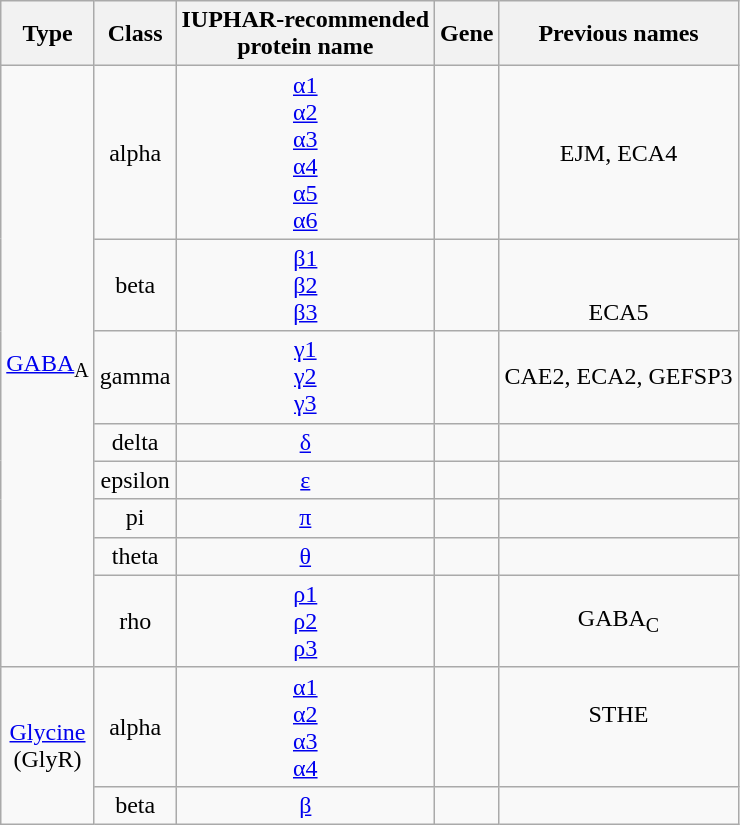<table class="wikitable" style="text-align:center;">
<tr>
<th>Type</th>
<th>Class</th>
<th>IUPHAR-recommended <br> protein name</th>
<th>Gene</th>
<th>Previous names</th>
</tr>
<tr>
<td rowspan="8"><a href='#'>GABA</a><sub>A</sub></td>
<td>alpha</td>
<td><a href='#'>α1</a><br><a href='#'>α2</a><br><a href='#'>α3</a><br><a href='#'>α4</a><br><a href='#'>α5</a><br><a href='#'>α6</a></td>
<td><br><br><br><br><br></td>
<td>EJM, ECA4<br></td>
</tr>
<tr>
<td>beta</td>
<td><a href='#'>β1</a><br><a href='#'>β2</a><br><a href='#'>β3</a></td>
<td><br><br></td>
<td><br>  <br> ECA5</td>
</tr>
<tr>
<td>gamma</td>
<td><a href='#'>γ1</a><br><a href='#'>γ2</a><br><a href='#'>γ3</a><br></td>
<td><br><br></td>
<td>CAE2, ECA2, GEFSP3</td>
</tr>
<tr>
<td>delta</td>
<td><a href='#'>δ</a></td>
<td></td>
<td></td>
</tr>
<tr>
<td>epsilon</td>
<td><a href='#'>ε</a></td>
<td></td>
<td></td>
</tr>
<tr>
<td>pi</td>
<td><a href='#'>π</a></td>
<td></td>
<td></td>
</tr>
<tr>
<td>theta</td>
<td><a href='#'>θ</a></td>
<td></td>
<td></td>
</tr>
<tr>
<td>rho</td>
<td><a href='#'>ρ1</a><br><a href='#'>ρ2</a><br><a href='#'>ρ3</a></td>
<td><br><br></td>
<td>GABA<sub>C</sub></td>
</tr>
<tr>
<td rowspan="2"><a href='#'>Glycine</a><br>(GlyR)</td>
<td>alpha</td>
<td><a href='#'>α1</a><br><a href='#'>α2</a><br><a href='#'>α3</a><br><a href='#'>α4</a></td>
<td><br><br><br></td>
<td>STHE <br> <br></td>
</tr>
<tr>
<td>beta</td>
<td><a href='#'>β</a></td>
<td></td>
<td></td>
</tr>
</table>
